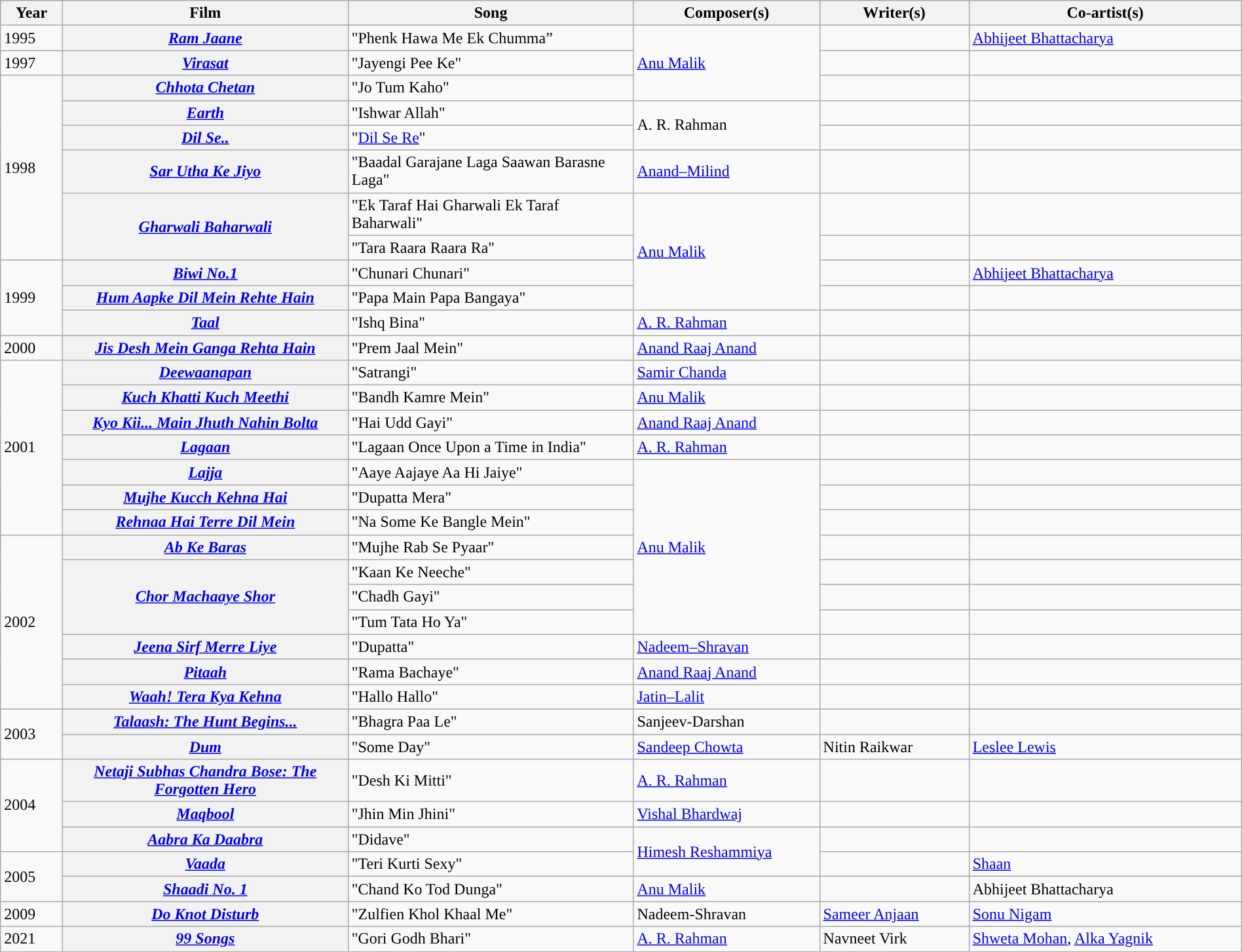<table class="wikitable plainrowheaders" width="100%" textcolor:#000;">
<tr style="background:#b0e0e66;">
<th scope="col" width=5%><strong>Year</strong></th>
<th scope="col" width=23%><strong>Film</strong></th>
<th scope="col" width=23%><strong>Song</strong></th>
<th scope="col" width=15%><strong>Composer(s)</strong></th>
<th>Writer(s)</th>
<th>Co-artist(s)</th>
</tr>
<tr>
<td>1995</td>
<th><em><a href='#'>Ram Jaane</a></em></th>
<td>"Phenk Hawa Me Ek Chumma”</td>
<td rowspan="3"><a href='#'>Anu Malik</a></td>
<td></td>
<td><a href='#'>Abhijeet Bhattacharya</a></td>
</tr>
<tr>
<td>1997</td>
<th><em><a href='#'>Virasat</a></em></th>
<td>"Jayengi Pee Ke"</td>
<td></td>
<td></td>
</tr>
<tr>
<td rowspan="6">1998</td>
<th><em><a href='#'>Chhota Chetan</a></em></th>
<td>"Jo Tum Kaho"</td>
<td></td>
<td></td>
</tr>
<tr>
<th><em><a href='#'>Earth</a></em></th>
<td>"Ishwar Allah"</td>
<td rowspan="2">A. R. Rahman</td>
<td></td>
<td></td>
</tr>
<tr>
<th><em><a href='#'>Dil Se..</a></em></th>
<td>"<a href='#'>Dil Se Re</a>"</td>
<td></td>
<td></td>
</tr>
<tr>
<th><em><a href='#'>Sar Utha Ke Jiyo</a></em></th>
<td>"Baadal Garajane Laga Saawan Barasne Laga"</td>
<td><a href='#'>Anand–Milind</a></td>
<td></td>
<td></td>
</tr>
<tr>
<th Rowspan="2"><em><a href='#'>Gharwali Baharwali</a></em></th>
<td>"Ek Taraf Hai Gharwali Ek Taraf Baharwali"</td>
<td rowspan="4"><a href='#'>Anu Malik</a></td>
<td></td>
<td></td>
</tr>
<tr>
<td>"Tara Raara Raara Ra"</td>
<td></td>
<td></td>
</tr>
<tr>
<td rowspan="3">1999</td>
<th><em><a href='#'>Biwi No.1</a></em></th>
<td>"Chunari Chunari"</td>
<td></td>
<td><a href='#'>Abhijeet Bhattacharya</a></td>
</tr>
<tr>
<th><em><a href='#'>Hum Aapke Dil Mein Rehte Hain</a></em></th>
<td>"Papa Main Papa Bangaya"</td>
<td></td>
<td></td>
</tr>
<tr>
<th><em><a href='#'>Taal</a></em></th>
<td>"Ishq Bina"</td>
<td><a href='#'>A. R. Rahman</a></td>
<td></td>
<td></td>
</tr>
<tr>
<td>2000</td>
<th><em><a href='#'>Jis Desh Mein Ganga Rehta Hain</a></em></th>
<td>"Prem Jaal Mein"</td>
<td><a href='#'>Anand Raaj Anand</a></td>
<td></td>
<td></td>
</tr>
<tr>
<td rowspan="7">2001</td>
<th><em><a href='#'>Deewaanapan</a></em></th>
<td>"Satrangi"</td>
<td><a href='#'>Samir Chanda</a></td>
<td></td>
<td></td>
</tr>
<tr>
<th><em><a href='#'>Kuch Khatti Kuch Meethi</a></em></th>
<td>"Bandh Kamre Mein"</td>
<td><a href='#'>Anu Malik</a></td>
<td></td>
<td></td>
</tr>
<tr>
<th><em><a href='#'>Kyo Kii... Main Jhuth Nahin Bolta</a></em></th>
<td>"Hai Udd Gayi"</td>
<td><a href='#'>Anand Raaj Anand</a></td>
<td></td>
<td></td>
</tr>
<tr>
<th><em><a href='#'>Lagaan</a></em></th>
<td>"Lagaan Once Upon a Time in India"</td>
<td><a href='#'>A. R. Rahman</a></td>
<td></td>
<td></td>
</tr>
<tr>
<th><em><a href='#'>Lajja</a></em></th>
<td>"Aaye Aajaye Aa Hi Jaiye"</td>
<td rowspan="7"><a href='#'>Anu Malik</a></td>
<td></td>
<td></td>
</tr>
<tr>
<th><em><a href='#'>Mujhe Kucch Kehna Hai</a></em></th>
<td>"Dupatta Mera"</td>
<td></td>
<td></td>
</tr>
<tr>
<th><em><a href='#'>Rehnaa Hai Terre Dil Mein</a></em></th>
<td>"Na Some Ke Bangle Mein"</td>
<td></td>
<td></td>
</tr>
<tr>
<td rowspan="7">2002</td>
<th><em><a href='#'>Ab Ke Baras</a></em></th>
<td>"Mujhe Rab Se Pyaar"</td>
<td></td>
<td></td>
</tr>
<tr>
<th rowspan="3"><em><a href='#'>Chor Machaaye Shor</a></em></th>
<td>"Kaan Ke Neeche"</td>
<td></td>
<td></td>
</tr>
<tr>
<td>"Chadh Gayi"</td>
<td></td>
<td></td>
</tr>
<tr>
<td>"Tum Tata Ho Ya"</td>
<td></td>
<td></td>
</tr>
<tr>
<th><em><a href='#'>Jeena Sirf Merre Liye</a></em></th>
<td>"Dupatta"</td>
<td><a href='#'>Nadeem–Shravan</a></td>
<td></td>
<td></td>
</tr>
<tr>
<th><em><a href='#'>Pitaah</a></em></th>
<td>"Rama Bachaye"</td>
<td><a href='#'>Anand Raaj Anand</a></td>
<td></td>
<td></td>
</tr>
<tr>
<th><em><a href='#'>Waah! Tera Kya Kehna</a></em></th>
<td>"Hallo Hallo"</td>
<td><a href='#'>Jatin–Lalit</a></td>
<td></td>
<td></td>
</tr>
<tr>
<td rowspan="2">2003</td>
<th><em><a href='#'>Talaash: The Hunt Begins...</a></em></th>
<td>"Bhagra Paa Le"</td>
<td>Sanjeev-Darshan</td>
<td></td>
<td></td>
</tr>
<tr>
<th><em><a href='#'>Dum</a></em></th>
<td>"Some Day"</td>
<td><a href='#'>Sandeep Chowta</a></td>
<td>Nitin Raikwar</td>
<td><a href='#'>Leslee Lewis</a></td>
</tr>
<tr>
<td rowspan="3">2004</td>
<th><em><a href='#'>Netaji Subhas Chandra Bose: The Forgotten Hero</a></em></th>
<td>"Desh Ki Mitti"</td>
<td><a href='#'>A. R. Rahman</a></td>
<td></td>
<td></td>
</tr>
<tr>
<th><em><a href='#'>Maqbool</a></em></th>
<td>"Jhin Min Jhini"</td>
<td><a href='#'>Vishal Bhardwaj</a></td>
<td></td>
<td></td>
</tr>
<tr>
<th><em><a href='#'>Aabra Ka Daabra</a></em></th>
<td>"Didave"</td>
<td rowspan="2"><a href='#'>Himesh Reshammiya</a></td>
<td></td>
<td></td>
</tr>
<tr>
<td rowspan="2”">2005</td>
<th><em><a href='#'>Vaada</a></em></th>
<td>"Teri Kurti Sexy"</td>
<td></td>
<td><a href='#'>Shaan</a></td>
</tr>
<tr>
<th><em><a href='#'>Shaadi No. 1</a></em></th>
<td>"Chand Ko Tod Dunga"</td>
<td><a href='#'>Anu Malik</a></td>
<td></td>
<td>Abhijeet Bhattacharya</td>
</tr>
<tr>
<td>2009</td>
<th><em><a href='#'>Do Knot Disturb</a></em></th>
<td>"Zulfien Khol Khaal Me"</td>
<td>Nadeem-Shravan</td>
<td><a href='#'>Sameer Anjaan</a></td>
<td><a href='#'>Sonu Nigam</a></td>
</tr>
<tr>
<td>2021</td>
<th><em><a href='#'>99 Songs</a></em></th>
<td>"Gori Godh Bhari"</td>
<td><a href='#'>A. R. Rahman</a></td>
<td>Navneet Virk</td>
<td><a href='#'>Shweta Mohan</a>, <a href='#'>Alka Yagnik</a></td>
</tr>
<tr>
</tr>
</table>
